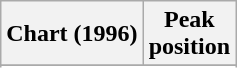<table class="wikitable sortable plainrowheaders" style="text-align:center">
<tr>
<th scope="col">Chart (1996)</th>
<th align="center">Peak<br>position</th>
</tr>
<tr>
</tr>
<tr>
</tr>
<tr>
</tr>
</table>
